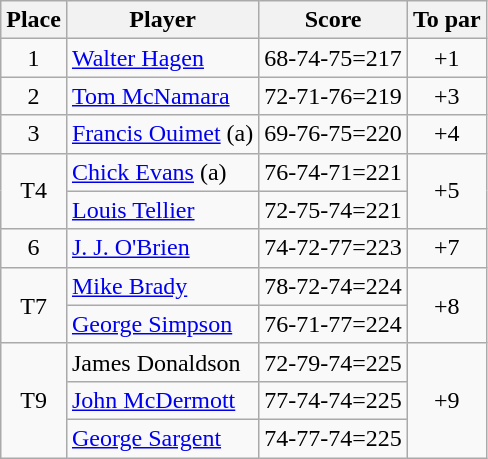<table class=wikitable>
<tr>
<th>Place</th>
<th>Player</th>
<th>Score</th>
<th>To par</th>
</tr>
<tr>
<td align=center>1</td>
<td> <a href='#'>Walter Hagen</a></td>
<td>68-74-75=217</td>
<td align=center>+1</td>
</tr>
<tr>
<td align=center>2</td>
<td> <a href='#'>Tom McNamara</a></td>
<td>72-71-76=219</td>
<td align=center>+3</td>
</tr>
<tr>
<td align=center>3</td>
<td> <a href='#'>Francis Ouimet</a> (a)</td>
<td>69-76-75=220</td>
<td align=center>+4</td>
</tr>
<tr>
<td rowspan=2 align=center>T4</td>
<td> <a href='#'>Chick Evans</a> (a)</td>
<td>76-74-71=221</td>
<td rowspan=2 align=center>+5</td>
</tr>
<tr>
<td> <a href='#'>Louis Tellier</a></td>
<td>72-75-74=221</td>
</tr>
<tr>
<td align=center>6</td>
<td> <a href='#'>J. J. O'Brien</a></td>
<td>74-72-77=223</td>
<td align=center>+7</td>
</tr>
<tr>
<td rowspan=2 align=center>T7</td>
<td> <a href='#'>Mike Brady</a></td>
<td>78-72-74=224</td>
<td rowspan=2 align=center>+8</td>
</tr>
<tr>
<td> <a href='#'>George Simpson</a><br></td>
<td>76-71-77=224</td>
</tr>
<tr>
<td rowspan=3 align=center>T9</td>
<td> James Donaldson</td>
<td>72-79-74=225</td>
<td rowspan=3 align=center>+9</td>
</tr>
<tr>
<td> <a href='#'>John McDermott</a></td>
<td>77-74-74=225</td>
</tr>
<tr>
<td> <a href='#'>George Sargent</a></td>
<td>74-77-74=225</td>
</tr>
</table>
